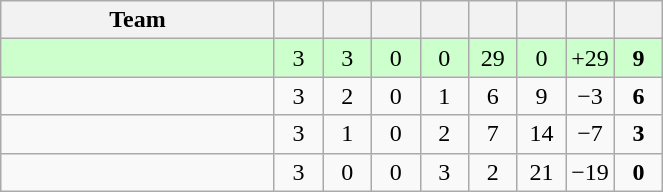<table class="wikitable" style="text-align: center;">
<tr>
<th width=175>Team</th>
<th width=25></th>
<th width=25></th>
<th width=25></th>
<th width=25></th>
<th width=25></th>
<th width=25></th>
<th width=25></th>
<th width=25></th>
</tr>
<tr bgcolor=ccffcc>
<td align=left></td>
<td>3</td>
<td>3</td>
<td>0</td>
<td>0</td>
<td>29</td>
<td>0</td>
<td>+29</td>
<td><strong>9</strong></td>
</tr>
<tr>
<td align=left></td>
<td>3</td>
<td>2</td>
<td>0</td>
<td>1</td>
<td>6</td>
<td>9</td>
<td>−3</td>
<td><strong>6</strong></td>
</tr>
<tr>
<td align=left></td>
<td>3</td>
<td>1</td>
<td>0</td>
<td>2</td>
<td>7</td>
<td>14</td>
<td>−7</td>
<td><strong>3</strong></td>
</tr>
<tr>
<td align=left></td>
<td>3</td>
<td>0</td>
<td>0</td>
<td>3</td>
<td>2</td>
<td>21</td>
<td>−19</td>
<td><strong>0</strong></td>
</tr>
</table>
